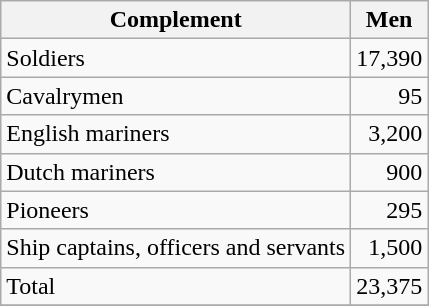<table class="wikitable floatright">
<tr>
<th>Complement</th>
<th>Men</th>
</tr>
<tr>
<td>Soldiers</td>
<td style="text-align:right;">17,390</td>
</tr>
<tr>
<td>Cavalrymen</td>
<td style="text-align:right;">95</td>
</tr>
<tr>
<td>English mariners</td>
<td style="text-align:right;">3,200</td>
</tr>
<tr>
<td>Dutch mariners</td>
<td style="text-align:right;">900</td>
</tr>
<tr>
<td>Pioneers</td>
<td style="text-align:right;">295</td>
</tr>
<tr>
<td>Ship captains, officers and servants</td>
<td style="text-align:right;">1,500</td>
</tr>
<tr>
<td>Total</td>
<td style="text-align:right;">23,375</td>
</tr>
<tr>
</tr>
</table>
